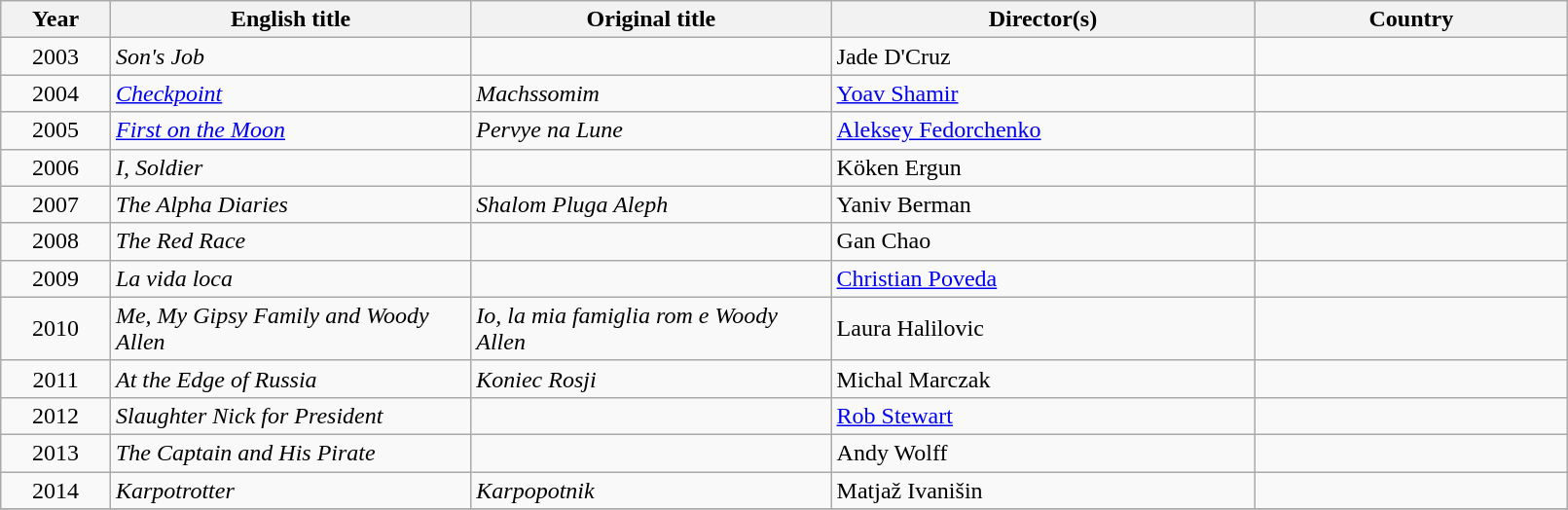<table class="sortable wikitable" width="85%" cellpadding="5">
<tr>
<th width="7%">Year</th>
<th width="23%">English title</th>
<th width="23%">Original title</th>
<th width="27%">Director(s)</th>
<th width="20%">Country</th>
</tr>
<tr>
<td style="text-align:center;">2003</td>
<td><em>Son's Job</em></td>
<td></td>
<td>Jade D'Cruz</td>
<td></td>
</tr>
<tr>
<td style="text-align:center;">2004</td>
<td><em><a href='#'>Checkpoint</a></em></td>
<td><em>Machssomim</em></td>
<td><a href='#'>Yoav Shamir</a></td>
<td></td>
</tr>
<tr>
<td style="text-align:center;">2005</td>
<td><em><a href='#'>First on the Moon</a></em></td>
<td><em>Pervye na Lune</em></td>
<td><a href='#'>Aleksey Fedorchenko</a></td>
<td></td>
</tr>
<tr>
<td style="text-align:center;">2006</td>
<td><em>I, Soldier</em></td>
<td></td>
<td>Köken Ergun</td>
<td></td>
</tr>
<tr>
<td style="text-align:center;">2007</td>
<td><em>The Alpha Diaries</em></td>
<td><em>Shalom Pluga Aleph</em></td>
<td>Yaniv Berman</td>
<td></td>
</tr>
<tr>
<td style="text-align:center;">2008</td>
<td><em>The Red Race</em></td>
<td></td>
<td>Gan Chao</td>
<td></td>
</tr>
<tr>
<td style="text-align:center;">2009</td>
<td><em>La vida loca</em></td>
<td></td>
<td><a href='#'>Christian Poveda</a></td>
<td></td>
</tr>
<tr>
<td style="text-align:center;">2010</td>
<td><em>Me, My Gipsy Family and Woody Allen</em></td>
<td><em>Io, la mia famiglia rom e Woody Allen</em></td>
<td>Laura Halilovic</td>
<td></td>
</tr>
<tr>
<td style="text-align:center;">2011</td>
<td><em>At the Edge of Russia</em></td>
<td><em>Koniec Rosji</em></td>
<td>Michal Marczak</td>
<td></td>
</tr>
<tr>
<td style="text-align:center;">2012</td>
<td><em>Slaughter Nick for President</em></td>
<td></td>
<td><a href='#'>Rob Stewart</a></td>
<td></td>
</tr>
<tr>
<td style="text-align:center;">2013</td>
<td><em>The Captain and His Pirate</em></td>
<td></td>
<td>Andy Wolff</td>
<td></td>
</tr>
<tr>
<td style="text-align:center;">2014</td>
<td><em>Karpotrotter</em></td>
<td><em>Karpopotnik</em></td>
<td>Matjaž Ivanišin</td>
<td></td>
</tr>
<tr>
</tr>
</table>
